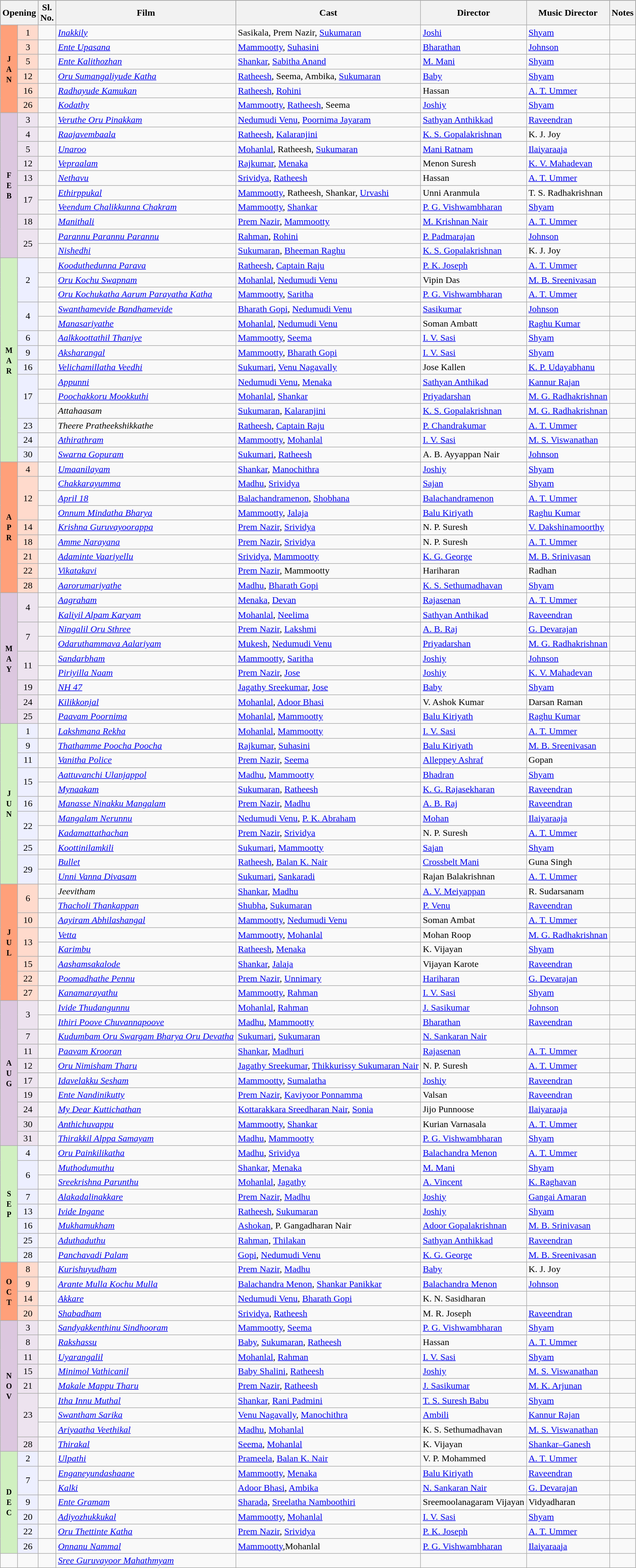<table class="wikitable sortable">
<tr style="background:#000;">
<th colspan='2'>Opening</th>
<th>Sl.<br>No.</th>
<th>Film</th>
<th>Cast</th>
<th>Director</th>
<th>Music Director</th>
<th>Notes</th>
</tr>
<tr>
<td rowspan="6" style="text-align:center; background:#ffa07a; textcolor:#000;"><small><strong>J<br>A<br>N</strong></small></td>
<td rowspan="1"  style="text-align:center; background:#ffdacc; textcolor:#000;">1</td>
<td valign="center"></td>
<td><em><a href='#'>Inakkily</a></em></td>
<td>Sasikala, Prem Nazir, <a href='#'>Sukumaran</a></td>
<td><a href='#'>Joshi</a></td>
<td><a href='#'>Shyam</a></td>
<td></td>
</tr>
<tr>
<td rowspan="1"  style="text-align:center; background:#ffdacc; textcolor:#000;">3</td>
<td valign="center"></td>
<td><em><a href='#'>Ente Upasana</a></em></td>
<td><a href='#'>Mammootty</a>, <a href='#'>Suhasini</a></td>
<td><a href='#'>Bharathan</a></td>
<td><a href='#'>Johnson</a></td>
<td></td>
</tr>
<tr>
<td rowspan="1"  style="text-align:center; background:#ffdacc; textcolor:#000;">5</td>
<td valign="center"></td>
<td><em><a href='#'>Ente Kalithozhan</a></em></td>
<td><a href='#'>Shankar</a>, <a href='#'>Sabitha Anand</a></td>
<td><a href='#'>M. Mani</a></td>
<td><a href='#'>Shyam</a></td>
<td></td>
</tr>
<tr>
<td rowspan="1"  style="text-align:center; background:#ffdacc; textcolor:#000;">12</td>
<td valign="center"></td>
<td><em><a href='#'>Oru Sumangaliyude Katha</a></em></td>
<td><a href='#'>Ratheesh</a>, Seema, Ambika, <a href='#'>Sukumaran</a></td>
<td><a href='#'>Baby</a></td>
<td><a href='#'>Shyam</a></td>
<td></td>
</tr>
<tr>
<td rowspan="1"  style="text-align:center; background:#ffdacc; textcolor:#000;">16</td>
<td valign="center"></td>
<td><em><a href='#'>Radhayude Kamukan</a></em></td>
<td><a href='#'>Ratheesh</a>, <a href='#'>Rohini</a></td>
<td>Hassan</td>
<td><a href='#'>A. T. Ummer</a></td>
<td></td>
</tr>
<tr>
<td rowspan="1"  style="text-align:center; background:#ffdacc; textcolor:#000;">26</td>
<td valign="center"></td>
<td><em><a href='#'>Kodathy</a></em></td>
<td><a href='#'>Mammootty</a>, <a href='#'>Ratheesh</a>, Seema</td>
<td><a href='#'>Joshiy</a></td>
<td><a href='#'>Shyam</a></td>
<td></td>
</tr>
<tr>
<td rowspan="10" style="text-align:center; background:#dcc7df; textcolor:#000;"><small><strong>F<br>E<br>B</strong></small></td>
<td rowspan="1"  style="text-align:center; background:#ede3ef; textcolor:#000;">3</td>
<td valign="center"></td>
<td><em><a href='#'>Veruthe Oru Pinakkam</a></em></td>
<td><a href='#'>Nedumudi Venu</a>, <a href='#'>Poornima Jayaram</a></td>
<td><a href='#'>Sathyan Anthikkad</a></td>
<td><a href='#'>Raveendran</a></td>
<td></td>
</tr>
<tr>
<td rowspan="1"  style="text-align:center; background:#ede3ef; textcolor:#000;">4</td>
<td valign="center"></td>
<td><em><a href='#'>Raajavembaala</a></em></td>
<td><a href='#'>Ratheesh</a>, <a href='#'>Kalaranjini</a></td>
<td><a href='#'>K. S. Gopalakrishnan</a></td>
<td>K. J. Joy</td>
<td></td>
</tr>
<tr>
<td rowspan="1"  style="text-align:center; background:#ede3ef; textcolor:#000;">5</td>
<td valign="center"></td>
<td><em><a href='#'>Unaroo</a></em></td>
<td><a href='#'>Mohanlal</a>, Ratheesh, <a href='#'>Sukumaran</a></td>
<td><a href='#'>Mani Ratnam</a></td>
<td><a href='#'>Ilaiyaraaja</a></td>
<td></td>
</tr>
<tr>
<td rowspan="1"  style="text-align:center; background:#ede3ef; textcolor:#000;">12</td>
<td valign="center"></td>
<td><em><a href='#'>Vepraalam</a></em></td>
<td><a href='#'>Rajkumar</a>, <a href='#'>Menaka</a></td>
<td>Menon Suresh</td>
<td><a href='#'>K. V. Mahadevan</a></td>
<td></td>
</tr>
<tr>
<td rowspan="1"  style="text-align:center; background:#ede3ef; textcolor:#000;">13</td>
<td valign="center"></td>
<td><em><a href='#'>Nethavu</a></em></td>
<td><a href='#'>Srividya</a>, <a href='#'>Ratheesh</a></td>
<td>Hassan</td>
<td><a href='#'>A. T. Ummer</a></td>
<td></td>
</tr>
<tr>
<td rowspan="2"  style="text-align:center; background:#ede3ef; textcolor:#000;">17</td>
<td valign="center"></td>
<td><em><a href='#'>Ethirppukal</a></em></td>
<td><a href='#'>Mammootty</a>, Ratheesh, Shankar, <a href='#'>Urvashi</a></td>
<td>Unni Aranmula</td>
<td>T. S. Radhakrishnan</td>
<td></td>
</tr>
<tr>
<td valign="center"></td>
<td><em><a href='#'>Veendum Chalikkunna Chakram</a></em></td>
<td><a href='#'>Mammootty</a>, <a href='#'>Shankar</a></td>
<td><a href='#'>P. G. Vishwambharan</a></td>
<td><a href='#'>Shyam</a></td>
<td></td>
</tr>
<tr>
<td rowspan="1"  style="text-align:center; background:#ede3ef; textcolor:#000;">18</td>
<td valign="center"></td>
<td><em><a href='#'>Manithali</a></em></td>
<td><a href='#'>Prem Nazir</a>, <a href='#'>Mammootty</a></td>
<td><a href='#'>M. Krishnan Nair</a></td>
<td><a href='#'>A. T. Ummer</a></td>
<td></td>
</tr>
<tr>
<td rowspan="2"  style="text-align:center; background:#ede3ef; textcolor:#000;">25</td>
<td valign="center"></td>
<td><em><a href='#'>Parannu Parannu Parannu</a></em></td>
<td><a href='#'>Rahman</a>, <a href='#'>Rohini</a></td>
<td><a href='#'>P. Padmarajan</a></td>
<td><a href='#'>Johnson</a></td>
<td></td>
</tr>
<tr>
<td valign="center"></td>
<td><em><a href='#'>Nishedhi</a></em></td>
<td><a href='#'>Sukumaran</a>, <a href='#'>Bheeman Raghu</a></td>
<td><a href='#'>K. S. Gopalakrishnan</a></td>
<td>K. J. Joy</td>
<td></td>
</tr>
<tr>
<td rowspan="14" style="text-align:center; background:#d0f0c0; textcolor:#000;"><small><strong>M<br>A<br>R</strong></small></td>
<td rowspan="3"  style="text-align:center; background:#edefff; textcolor:#000;">2</td>
<td valign="center"></td>
<td><em><a href='#'>Kooduthedunna Parava</a></em></td>
<td><a href='#'>Ratheesh</a>, <a href='#'>Captain Raju</a></td>
<td><a href='#'>P. K. Joseph</a></td>
<td><a href='#'>A. T. Ummer</a></td>
<td></td>
</tr>
<tr>
<td valign="center"></td>
<td><em><a href='#'>Oru Kochu Swapnam</a></em></td>
<td><a href='#'>Mohanlal</a>, <a href='#'>Nedumudi Venu</a></td>
<td>Vipin Das</td>
<td><a href='#'>M. B. Sreenivasan</a></td>
<td></td>
</tr>
<tr>
<td valign="center"></td>
<td><em><a href='#'>Oru Kochukatha Aarum Parayatha Katha</a></em></td>
<td><a href='#'>Mammootty</a>, <a href='#'>Saritha</a></td>
<td><a href='#'>P. G. Vishwambharan</a></td>
<td><a href='#'>A. T. Ummer</a></td>
<td></td>
</tr>
<tr>
<td rowspan="2"  style="text-align:center; background:#edefff; textcolor:#000;">4</td>
<td valign="center"></td>
<td><em><a href='#'>Swanthamevide Bandhamevide</a></em></td>
<td><a href='#'>Bharath Gopi</a>, <a href='#'>Nedumudi Venu</a></td>
<td><a href='#'>Sasikumar</a></td>
<td><a href='#'>Johnson</a></td>
<td></td>
</tr>
<tr>
<td valign="center"></td>
<td><em><a href='#'>Manasariyathe</a></em></td>
<td><a href='#'>Mohanlal</a>, <a href='#'>Nedumudi Venu</a></td>
<td>Soman Ambatt</td>
<td><a href='#'>Raghu Kumar</a></td>
<td></td>
</tr>
<tr>
<td rowspan="1"  style="text-align:center; background:#edefff; textcolor:#000;">6</td>
<td valign="center"></td>
<td><em><a href='#'>Aalkkoottathil Thaniye</a></em></td>
<td><a href='#'>Mammootty</a>, <a href='#'>Seema</a></td>
<td><a href='#'>I. V. Sasi</a></td>
<td><a href='#'>Shyam</a></td>
<td></td>
</tr>
<tr>
<td rowspan="1"  style="text-align:center; background:#edefff; textcolor:#000;">9</td>
<td valign="center"></td>
<td><em><a href='#'>Aksharangal</a></em></td>
<td><a href='#'>Mammootty</a>, <a href='#'>Bharath Gopi</a></td>
<td><a href='#'>I. V. Sasi</a></td>
<td><a href='#'>Shyam</a></td>
<td></td>
</tr>
<tr>
<td rowspan="1"  style="text-align:center; background:#edefff; textcolor:#000;">16</td>
<td valign="center"></td>
<td><em><a href='#'>Velichamillatha Veedhi</a></em></td>
<td><a href='#'>Sukumari</a>, <a href='#'>Venu Nagavally</a></td>
<td>Jose Kallen</td>
<td><a href='#'>K. P. Udayabhanu</a></td>
<td></td>
</tr>
<tr>
<td rowspan="3"  style="text-align:center; background:#edefff; textcolor:#000;">17</td>
<td valign="center"></td>
<td><em><a href='#'>Appunni</a></em></td>
<td><a href='#'>Nedumudi Venu</a>, <a href='#'>Menaka</a></td>
<td><a href='#'>Sathyan Anthikad</a></td>
<td><a href='#'>Kannur Rajan</a></td>
<td></td>
</tr>
<tr>
<td valign="center"></td>
<td><em><a href='#'>Poochakkoru Mookkuthi</a></em></td>
<td><a href='#'>Mohanlal</a>, <a href='#'>Shankar</a></td>
<td><a href='#'>Priyadarshan</a></td>
<td><a href='#'>M. G. Radhakrishnan</a></td>
<td></td>
</tr>
<tr>
<td valign="center"></td>
<td><em>Attahaasam</em></td>
<td><a href='#'>Sukumaran</a>, <a href='#'>Kalaranjini</a></td>
<td><a href='#'>K. S. Gopalakrishnan</a></td>
<td><a href='#'>M. G. Radhakrishnan</a></td>
<td></td>
</tr>
<tr>
<td rowspan="1"  style="text-align:center; background:#edefff; textcolor:#000;">23</td>
<td valign="center"></td>
<td><em>Theere Pratheekshikkathe</em></td>
<td><a href='#'>Ratheesh</a>, <a href='#'>Captain Raju</a></td>
<td><a href='#'>P. Chandrakumar</a></td>
<td><a href='#'>A. T. Ummer</a></td>
<td></td>
</tr>
<tr>
<td rowspan="1"  style="text-align:center; background:#edefff; textcolor:#000;">24</td>
<td valign="center"></td>
<td><em><a href='#'>Athirathram</a></em></td>
<td><a href='#'>Mammootty</a>, <a href='#'>Mohanlal</a></td>
<td><a href='#'>I. V. Sasi</a></td>
<td><a href='#'>M. S. Viswanathan</a></td>
<td></td>
</tr>
<tr>
<td rowspan="1"  style="text-align:center; background:#edefff; textcolor:#000;">30</td>
<td valign="center"></td>
<td><em><a href='#'>Swarna Gopuram</a></em></td>
<td><a href='#'>Sukumari</a>, <a href='#'>Ratheesh</a></td>
<td>A. B. Ayyappan Nair</td>
<td><a href='#'>Johnson</a></td>
<td></td>
</tr>
<tr>
<td rowspan="9" style="text-align:center; background:#ffa07a; textcolor:#000;"><small><strong>A<br>P<br>R</strong></small></td>
<td rowspan="1"  style="text-align:center; background:#ffdacc; textcolor:#000;">4</td>
<td valign="center"></td>
<td><em><a href='#'>Umaanilayam</a></em></td>
<td><a href='#'>Shankar</a>, <a href='#'>Manochithra</a></td>
<td><a href='#'>Joshiy</a></td>
<td><a href='#'>Shyam</a></td>
<td></td>
</tr>
<tr>
<td rowspan="3"  style="text-align:center; background:#ffdacc; textcolor:#000;">12</td>
<td valign="center"></td>
<td><em><a href='#'>Chakkarayumma</a></em></td>
<td><a href='#'>Madhu</a>, <a href='#'>Srividya</a></td>
<td><a href='#'>Sajan</a></td>
<td><a href='#'>Shyam</a></td>
<td></td>
</tr>
<tr>
<td valign="center"></td>
<td><em><a href='#'>April 18</a></em></td>
<td><a href='#'>Balachandramenon</a>, <a href='#'>Shobhana</a></td>
<td><a href='#'>Balachandramenon</a></td>
<td><a href='#'>A. T. Ummer</a></td>
<td></td>
</tr>
<tr>
<td valign="center"></td>
<td><em><a href='#'>Onnum Mindatha Bharya</a></em></td>
<td><a href='#'>Mammootty</a>, <a href='#'>Jalaja</a></td>
<td><a href='#'>Balu Kiriyath</a></td>
<td><a href='#'>Raghu Kumar</a></td>
<td></td>
</tr>
<tr>
<td rowspan="1"  style="text-align:center; background:#ffdacc; textcolor:#000;">14</td>
<td valign="center"></td>
<td><em><a href='#'>Krishna Guruvayoorappa</a></em></td>
<td><a href='#'>Prem Nazir</a>, <a href='#'>Srividya</a></td>
<td>N. P. Suresh</td>
<td><a href='#'>V. Dakshinamoorthy</a></td>
<td></td>
</tr>
<tr>
<td rowspan="1"  style="text-align:center; background:#ffdacc; textcolor:#000;">18</td>
<td valign="center"></td>
<td><em><a href='#'>Amme Narayana</a></em></td>
<td><a href='#'>Prem Nazir</a>, <a href='#'>Srividya</a></td>
<td>N. P. Suresh</td>
<td><a href='#'>A. T. Ummer</a></td>
<td></td>
</tr>
<tr>
<td rowspan="1"  style="text-align:center; background:#ffdacc; textcolor:#000;">21</td>
<td valign="center"></td>
<td><em><a href='#'>Adaminte Vaariyellu</a></em></td>
<td><a href='#'>Srividya</a>, <a href='#'>Mammootty</a></td>
<td><a href='#'>K. G. George</a></td>
<td><a href='#'>M. B. Srinivasan</a></td>
<td></td>
</tr>
<tr>
<td rowspan="1"  style="text-align:center; background:#ffdacc; textcolor:#000;">22</td>
<td valign="center"></td>
<td><em><a href='#'>Vikatakavi</a></em></td>
<td><a href='#'>Prem Nazir</a>, Mammootty</td>
<td>Hariharan</td>
<td>Radhan</td>
<td></td>
</tr>
<tr>
<td rowspan="1"  style="text-align:center; background:#ffdacc; textcolor:#000;">28</td>
<td valign="center"></td>
<td><em><a href='#'>Aarorumariyathe</a></em></td>
<td><a href='#'>Madhu</a>, <a href='#'>Bharath Gopi</a></td>
<td><a href='#'>K. S. Sethumadhavan</a></td>
<td><a href='#'>Shyam</a></td>
<td></td>
</tr>
<tr>
<td rowspan="9" style="text-align:center; background:#dcc7df; textcolor:#000;"><small><strong>M<br>A<br>Y</strong></small></td>
<td rowspan="2"  style="text-align:center; background:#ede3ef; textcolor:#000;">4</td>
<td valign="center"></td>
<td><em><a href='#'>Aagraham</a></em></td>
<td><a href='#'>Menaka</a>, <a href='#'>Devan</a></td>
<td><a href='#'>Rajasenan</a></td>
<td><a href='#'>A. T. Ummer</a></td>
<td></td>
</tr>
<tr>
<td valign="center"></td>
<td><em><a href='#'>Kaliyil Alpam Karyam</a></em></td>
<td><a href='#'>Mohanlal</a>, <a href='#'>Neelima</a></td>
<td><a href='#'>Sathyan Anthikad</a></td>
<td><a href='#'>Raveendran</a></td>
<td></td>
</tr>
<tr>
<td rowspan="2"  style="text-align:center; background:#ede3ef; textcolor:#000;">7</td>
<td valign="center"></td>
<td><em><a href='#'>Ningalil Oru Sthree</a></em></td>
<td><a href='#'>Prem Nazir</a>, <a href='#'>Lakshmi</a></td>
<td><a href='#'>A. B. Raj</a></td>
<td><a href='#'>G. Devarajan</a></td>
<td></td>
</tr>
<tr>
<td valign="center"></td>
<td><em><a href='#'>Odaruthammava Aalariyam</a></em></td>
<td><a href='#'>Mukesh</a>, <a href='#'>Nedumudi Venu</a></td>
<td><a href='#'>Priyadarshan</a></td>
<td><a href='#'>M. G. Radhakrishnan</a></td>
<td></td>
</tr>
<tr>
<td rowspan="2"  style="text-align:center; background:#ede3ef; textcolor:#000;">11</td>
<td valign="center"></td>
<td><em><a href='#'>Sandarbham</a></em></td>
<td><a href='#'>Mammootty</a>, <a href='#'>Saritha</a></td>
<td><a href='#'>Joshiy</a></td>
<td><a href='#'>Johnson</a></td>
<td></td>
</tr>
<tr>
<td valign="center"></td>
<td><em><a href='#'>Piriyilla Naam</a></em></td>
<td><a href='#'>Prem Nazir</a>, <a href='#'>Jose</a></td>
<td><a href='#'>Joshiy</a></td>
<td><a href='#'>K. V. Mahadevan</a></td>
<td></td>
</tr>
<tr>
<td rowspan="1"  style="text-align:center; background:#ede3ef; textcolor:#000;">19</td>
<td valign="center"></td>
<td><em><a href='#'>NH 47</a></em></td>
<td><a href='#'>Jagathy Sreekumar</a>, <a href='#'>Jose</a></td>
<td><a href='#'>Baby</a></td>
<td><a href='#'>Shyam</a></td>
<td></td>
</tr>
<tr>
<td rowspan="1"  style="text-align:center; background:#ede3ef; textcolor:#000;">24</td>
<td valign="center"></td>
<td><em><a href='#'>Kilikkonjal</a></em></td>
<td><a href='#'>Mohanlal</a>, <a href='#'>Adoor Bhasi</a></td>
<td>V. Ashok Kumar</td>
<td>Darsan Raman</td>
<td></td>
</tr>
<tr>
<td rowspan="1"  style="text-align:center; background:#ede3ef; textcolor:#000;">25</td>
<td valign="center"></td>
<td><em><a href='#'>Paavam Poornima</a></em></td>
<td><a href='#'>Mohanlal</a>, <a href='#'>Mammootty</a></td>
<td><a href='#'>Balu Kiriyath</a></td>
<td><a href='#'>Raghu Kumar</a></td>
<td></td>
</tr>
<tr>
<td rowspan="11" style="text-align:center; background:#d0f0c0; textcolor:#000;"><small><strong>J<br>U<br>N</strong></small></td>
<td rowspan="1"  style="text-align:center; background:#edefff; textcolor:#000;">1</td>
<td valign="center"></td>
<td><em><a href='#'>Lakshmana Rekha</a></em></td>
<td><a href='#'>Mohanlal</a>, <a href='#'>Mammootty</a></td>
<td><a href='#'>I. V. Sasi</a></td>
<td><a href='#'>A. T. Ummer</a></td>
<td></td>
</tr>
<tr>
<td rowspan="1"  style="text-align:center; background:#edefff; textcolor:#000;">9</td>
<td valign="center"></td>
<td><em><a href='#'>Thathamme Poocha Poocha</a></em></td>
<td><a href='#'>Rajkumar</a>, <a href='#'>Suhasini</a></td>
<td><a href='#'>Balu Kiriyath</a></td>
<td><a href='#'>M. B. Sreenivasan</a></td>
<td></td>
</tr>
<tr>
<td rowspan="1"  style="text-align:center; background:#edefff; textcolor:#000;">11</td>
<td valign="center"></td>
<td><em><a href='#'>Vanitha Police</a></em></td>
<td><a href='#'>Prem Nazir</a>, <a href='#'>Seema</a></td>
<td><a href='#'>Alleppey Ashraf</a></td>
<td>Gopan</td>
<td></td>
</tr>
<tr>
<td rowspan="2"  style="text-align:center; background:#edefff; textcolor:#000;">15</td>
<td valign="center"></td>
<td><em><a href='#'>Aattuvanchi Ulanjappol</a></em></td>
<td><a href='#'>Madhu</a>, <a href='#'>Mammootty</a></td>
<td><a href='#'>Bhadran</a></td>
<td><a href='#'>Shyam</a></td>
<td></td>
</tr>
<tr>
<td valign="center"></td>
<td><em><a href='#'>Mynaakam</a></em></td>
<td><a href='#'>Sukumaran</a>, <a href='#'>Ratheesh</a></td>
<td><a href='#'>K. G. Rajasekharan</a></td>
<td><a href='#'>Raveendran</a></td>
<td></td>
</tr>
<tr>
<td rowspan="1"  style="text-align:center; background:#edefff; textcolor:#000;">16</td>
<td valign="center"></td>
<td><em><a href='#'>Manasse Ninakku Mangalam</a></em></td>
<td><a href='#'>Prem Nazir</a>, <a href='#'>Madhu</a></td>
<td><a href='#'>A. B. Raj</a></td>
<td><a href='#'>Raveendran</a></td>
<td></td>
</tr>
<tr>
<td rowspan="2"  style="text-align:center; background:#edefff; textcolor:#000;">22</td>
<td valign="center"></td>
<td><em><a href='#'>Mangalam Nerunnu</a></em></td>
<td><a href='#'>Nedumudi Venu</a>, <a href='#'>P. K. Abraham</a></td>
<td><a href='#'>Mohan</a></td>
<td><a href='#'>Ilaiyaraaja</a></td>
<td></td>
</tr>
<tr>
<td valign="center"></td>
<td><em><a href='#'>Kadamattathachan</a></em></td>
<td><a href='#'>Prem Nazir</a>, <a href='#'>Srividya</a></td>
<td>N. P. Suresh</td>
<td><a href='#'>A. T. Ummer</a></td>
<td></td>
</tr>
<tr>
<td rowspan="1"  style="text-align:center; background:#edefff; textcolor:#000;">25</td>
<td valign="center"></td>
<td><em><a href='#'>Koottinilamkili</a></em></td>
<td><a href='#'>Sukumari</a>, <a href='#'>Mammootty</a></td>
<td><a href='#'>Sajan</a></td>
<td><a href='#'>Shyam</a></td>
<td></td>
</tr>
<tr>
<td rowspan="2"  style="text-align:center; background:#edefff; textcolor:#000;">29</td>
<td valign="center"></td>
<td><em><a href='#'>Bullet</a></em></td>
<td><a href='#'>Ratheesh</a>, <a href='#'>Balan K. Nair</a></td>
<td><a href='#'>Crossbelt Mani</a></td>
<td>Guna Singh</td>
<td></td>
</tr>
<tr>
<td valign="center"></td>
<td><em><a href='#'>Unni Vanna Divasam</a></em></td>
<td><a href='#'>Sukumari</a>, <a href='#'>Sankaradi</a></td>
<td>Rajan Balakrishnan</td>
<td><a href='#'>A. T. Ummer</a></td>
<td></td>
</tr>
<tr>
<td rowspan="8" style="text-align:center; background:#ffa07a; textcolor:#000;"><small><strong>J<br>U<br>L</strong></small></td>
<td rowspan="2"  style="text-align:center; background:#ffdacc; textcolor:#000;">6</td>
<td valign="center"></td>
<td><em>Jeevitham</em></td>
<td><a href='#'>Shankar</a>, <a href='#'>Madhu</a></td>
<td><a href='#'>A. V. Meiyappan</a></td>
<td>R. Sudarsanam</td>
<td></td>
</tr>
<tr>
<td valign="center"></td>
<td><em><a href='#'>Thacholi Thankappan</a></em></td>
<td><a href='#'>Shubha</a>, <a href='#'>Sukumaran</a></td>
<td><a href='#'>P. Venu</a></td>
<td><a href='#'>Raveendran</a></td>
<td></td>
</tr>
<tr>
<td rowspan="1"  style="text-align:center; background:#ffdacc; textcolor:#000;">10</td>
<td valign="center"></td>
<td><em><a href='#'>Aayiram Abhilashangal</a></em></td>
<td><a href='#'>Mammootty</a>, <a href='#'>Nedumudi Venu</a></td>
<td>Soman Ambat</td>
<td><a href='#'>A. T. Ummer</a></td>
<td></td>
</tr>
<tr>
<td rowspan="2"  style="text-align:center; background:#ffdacc; textcolor:#000;">13</td>
<td valign="center"></td>
<td><em><a href='#'>Vetta</a></em></td>
<td><a href='#'>Mammootty</a>, <a href='#'>Mohanlal</a></td>
<td>Mohan Roop</td>
<td><a href='#'>M. G. Radhakrishnan</a></td>
<td></td>
</tr>
<tr>
<td valign="center"></td>
<td><em><a href='#'>Karimbu</a></em></td>
<td><a href='#'>Ratheesh</a>, <a href='#'>Menaka</a></td>
<td>K. Vijayan</td>
<td><a href='#'>Shyam</a></td>
<td></td>
</tr>
<tr>
<td rowspan="1"  style="text-align:center; background:#ffdacc; textcolor:#000;">15</td>
<td valign="center"></td>
<td><em><a href='#'>Aashamsakalode</a></em></td>
<td><a href='#'>Shankar</a>, <a href='#'>Jalaja</a></td>
<td>Vijayan Karote</td>
<td><a href='#'>Raveendran</a></td>
<td></td>
</tr>
<tr>
<td rowspan="1"  style="text-align:center; background:#ffdacc; textcolor:#000;">22</td>
<td valign="center"></td>
<td><em><a href='#'>Poomadhathe Pennu</a></em></td>
<td><a href='#'>Prem Nazir</a>, <a href='#'>Unnimary</a></td>
<td><a href='#'>Hariharan</a></td>
<td><a href='#'>G. Devarajan</a></td>
<td></td>
</tr>
<tr>
<td rowspan="1"  style="text-align:center; background:#ffdacc; textcolor:#000;">27</td>
<td valign="center"></td>
<td><em><a href='#'>Kanamarayathu</a></em></td>
<td><a href='#'>Mammootty</a>, <a href='#'>Rahman</a></td>
<td><a href='#'>I. V. Sasi</a></td>
<td><a href='#'>Shyam</a></td>
<td></td>
</tr>
<tr>
<td rowspan="10" style="text-align:center; background:#dcc7df; textcolor:#000;"><small><strong>A<br>U<br>G</strong></small></td>
<td rowspan="2"  style="text-align:center; background:#ede3ef; textcolor:#000;">3</td>
<td valign="center"></td>
<td><em><a href='#'>Ivide Thudangunnu</a></em></td>
<td><a href='#'>Mohanlal</a>, <a href='#'>Rahman</a></td>
<td><a href='#'>J. Sasikumar</a></td>
<td><a href='#'>Johnson</a></td>
<td></td>
</tr>
<tr>
<td valign="center"></td>
<td><em><a href='#'>Ithiri Poove Chuvannapoove</a></em></td>
<td><a href='#'>Madhu</a>, <a href='#'>Mammootty</a></td>
<td><a href='#'>Bharathan</a></td>
<td><a href='#'>Raveendran</a></td>
<td></td>
</tr>
<tr>
<td rowspan="1"  style="text-align:center; background:#ede3ef; textcolor:#000;">7</td>
<td valign="center"></td>
<td><em><a href='#'>Kudumbam Oru Swargam Bharya Oru Devatha</a></em></td>
<td><a href='#'>Sukumari</a>, <a href='#'>Sukumaran</a></td>
<td><a href='#'>N. Sankaran Nair</a></td>
<td></td>
<td></td>
</tr>
<tr>
<td rowspan="1"  style="text-align:center; background:#ede3ef; textcolor:#000;">11</td>
<td valign="center"></td>
<td><em><a href='#'>Paavam Krooran</a></em></td>
<td><a href='#'>Shankar</a>, <a href='#'>Madhuri</a></td>
<td><a href='#'>Rajasenan</a></td>
<td><a href='#'>A. T. Ummer</a></td>
<td></td>
</tr>
<tr>
<td rowspan="1"  style="text-align:center; background:#ede3ef; textcolor:#000;">12</td>
<td valign="center"></td>
<td><em><a href='#'>Oru Nimisham Tharu</a></em></td>
<td><a href='#'>Jagathy Sreekumar</a>, <a href='#'>Thikkurissy Sukumaran Nair</a></td>
<td>N. P. Suresh</td>
<td><a href='#'>A. T. Ummer</a></td>
<td></td>
</tr>
<tr>
<td rowspan="1"  style="text-align:center; background:#ede3ef; textcolor:#000;">17</td>
<td valign="center"></td>
<td><em><a href='#'>Idavelakku Sesham</a></em></td>
<td><a href='#'>Mammootty</a>, <a href='#'>Sumalatha</a></td>
<td><a href='#'>Joshiy</a></td>
<td><a href='#'>Raveendran</a></td>
<td></td>
</tr>
<tr>
<td rowspan="1"  style="text-align:center; background:#ede3ef; textcolor:#000;">19</td>
<td valign="center"></td>
<td><em><a href='#'>Ente Nandinikutty</a></em></td>
<td><a href='#'>Prem Nazir</a>, <a href='#'>Kaviyoor Ponnamma</a></td>
<td>Valsan</td>
<td><a href='#'>Raveendran</a></td>
<td></td>
</tr>
<tr>
<td rowspan="1"  style="text-align:center; background:#ede3ef; textcolor:#000;">24</td>
<td valign="center"></td>
<td><em><a href='#'>My Dear Kuttichathan</a></em></td>
<td><a href='#'>Kottarakkara Sreedharan Nair</a>, <a href='#'>Sonia</a></td>
<td>Jijo Punnoose</td>
<td><a href='#'>Ilaiyaraaja</a></td>
<td></td>
</tr>
<tr>
<td rowspan="1"  style="text-align:center; background:#ede3ef; textcolor:#000;">30</td>
<td valign="center"></td>
<td><em><a href='#'>Anthichuvappu</a></em></td>
<td><a href='#'>Mammootty</a>, <a href='#'>Shankar</a></td>
<td>Kurian Varnasala</td>
<td><a href='#'>A. T. Ummer</a></td>
<td></td>
</tr>
<tr>
<td rowspan="1"  style="text-align:center; background:#ede3ef; textcolor:#000;">31</td>
<td valign="center"></td>
<td><em><a href='#'>Thirakkil Alppa Samayam</a></em></td>
<td><a href='#'>Madhu</a>, <a href='#'>Mammootty</a></td>
<td><a href='#'>P. G. Vishwambharan</a></td>
<td><a href='#'>Shyam</a></td>
<td></td>
</tr>
<tr>
<td rowspan="8" style="text-align:center; background:#d0f0c0; textcolor:#000;"><small><strong>S<br>E<br>P</strong></small></td>
<td rowspan="1"  style="text-align:center; background:#edefff; textcolor:#000;">4</td>
<td valign="center"></td>
<td><em><a href='#'>Oru Painkilikatha</a></em></td>
<td><a href='#'>Madhu</a>, <a href='#'>Srividya</a></td>
<td><a href='#'>Balachandra Menon</a></td>
<td><a href='#'>A. T. Ummer</a></td>
<td></td>
</tr>
<tr>
<td rowspan="2"  style="text-align:center; background:#edefff; textcolor:#000;">6</td>
<td valign="center"></td>
<td><em><a href='#'>Muthodumuthu</a></em></td>
<td><a href='#'>Shankar</a>, <a href='#'>Menaka</a></td>
<td><a href='#'>M. Mani</a></td>
<td><a href='#'>Shyam</a></td>
<td></td>
</tr>
<tr>
<td valign="center"></td>
<td><em><a href='#'>Sreekrishna Parunthu</a></em></td>
<td><a href='#'>Mohanlal</a>, <a href='#'>Jagathy</a></td>
<td><a href='#'>A. Vincent</a></td>
<td><a href='#'>K. Raghavan</a></td>
<td></td>
</tr>
<tr>
<td rowspan="1"  style="text-align:center; background:#edefff; textcolor:#000;">7</td>
<td valign="center"></td>
<td><em><a href='#'>Alakadalinakkare</a></em></td>
<td><a href='#'>Prem Nazir</a>, <a href='#'>Madhu</a></td>
<td><a href='#'>Joshiy</a></td>
<td><a href='#'>Gangai Amaran</a></td>
<td></td>
</tr>
<tr>
<td rowspan="1"  style="text-align:center; background:#edefff; textcolor:#000;">13</td>
<td valign="center"></td>
<td><em><a href='#'>Ivide Ingane</a></em></td>
<td><a href='#'>Ratheesh</a>, <a href='#'>Sukumaran</a></td>
<td><a href='#'>Joshiy</a></td>
<td><a href='#'>Shyam</a></td>
<td></td>
</tr>
<tr>
<td rowspan="1"  style="text-align:center; background:#edefff; textcolor:#000;">16</td>
<td valign="center"></td>
<td><em><a href='#'>Mukhamukham</a></em></td>
<td><a href='#'>Ashokan</a>, P. Gangadharan Nair</td>
<td><a href='#'>Adoor Gopalakrishnan</a></td>
<td><a href='#'>M. B. Srinivasan</a></td>
<td></td>
</tr>
<tr>
<td rowspan="1"  style="text-align:center; background:#edefff; textcolor:#000;">25</td>
<td valign="center"></td>
<td><em><a href='#'>Aduthaduthu</a></em></td>
<td><a href='#'>Rahman</a>, <a href='#'>Thilakan</a></td>
<td><a href='#'>Sathyan Anthikkad</a></td>
<td><a href='#'>Raveendran</a></td>
<td></td>
</tr>
<tr>
<td rowspan="1"  style="text-align:center; background:#edefff; textcolor:#000;">28</td>
<td valign="center"></td>
<td><em><a href='#'>Panchavadi Palam</a></em></td>
<td><a href='#'>Gopi</a>, <a href='#'>Nedumudi Venu</a></td>
<td><a href='#'>K. G. George</a></td>
<td><a href='#'>M. B. Sreenivasan</a></td>
<td></td>
</tr>
<tr>
<td rowspan="4" style="text-align:center; background:#ffa07a; textcolor:#000;"><small><strong>O<br>C<br>T</strong></small></td>
<td rowspan="1"  style="text-align:center; background:#ffdacc; textcolor:#000;">8</td>
<td valign="center"></td>
<td><em><a href='#'>Kurishuyudham</a></em></td>
<td><a href='#'>Prem Nazir</a>, <a href='#'>Madhu</a></td>
<td><a href='#'>Baby</a></td>
<td>K. J. Joy</td>
<td></td>
</tr>
<tr>
<td rowspan="1"  style="text-align:center; background:#ffdacc; textcolor:#000;">9</td>
<td valign="center"></td>
<td><em><a href='#'>Arante Mulla Kochu Mulla</a></em></td>
<td><a href='#'>Balachandra Menon</a>, <a href='#'>Shankar Panikkar</a></td>
<td><a href='#'>Balachandra Menon</a></td>
<td><a href='#'>Johnson</a></td>
<td></td>
</tr>
<tr>
<td rowspan="1"  style="text-align:center; background:#ffdacc; textcolor:#000;">14</td>
<td valign="center"></td>
<td><em><a href='#'>Akkare</a></em></td>
<td><a href='#'>Nedumudi Venu</a>, <a href='#'>Bharath Gopi</a></td>
<td>K. N. Sasidharan</td>
<td></td>
<td></td>
</tr>
<tr>
<td rowspan="1"  style="text-align:center; background:#ffdacc; textcolor:#000;">20</td>
<td valign="center"></td>
<td><em><a href='#'>Shabadham</a></em></td>
<td><a href='#'>Srividya</a>, <a href='#'>Ratheesh</a></td>
<td>M. R. Joseph</td>
<td><a href='#'>Raveendran</a></td>
<td></td>
</tr>
<tr>
<td rowspan="9" style="text-align:center; background:#dcc7df; textcolor:#000;"><small><strong>N<br>O<br>V</strong></small></td>
<td rowspan="1"  style="text-align:center; background:#ede3ef; textcolor:#000;">3</td>
<td valign="center"></td>
<td><em><a href='#'>Sandyakkenthinu Sindhooram</a></em></td>
<td><a href='#'>Mammootty</a>, <a href='#'>Seema</a></td>
<td><a href='#'>P. G. Vishwambharan</a></td>
<td><a href='#'>Shyam</a></td>
<td></td>
</tr>
<tr>
<td rowspan="1"  style="text-align:center; background:#ede3ef; textcolor:#000;">8</td>
<td valign="center"></td>
<td><em><a href='#'>Rakshassu</a></em></td>
<td><a href='#'>Baby</a>, <a href='#'>Sukumaran</a>, <a href='#'>Ratheesh</a></td>
<td>Hassan</td>
<td><a href='#'>A. T. Ummer</a></td>
<td></td>
</tr>
<tr>
<td rowspan="1"  style="text-align:center; background:#ede3ef; textcolor:#000;">11</td>
<td valign="center"></td>
<td><em><a href='#'>Uyarangalil</a></em></td>
<td><a href='#'>Mohanlal</a>, <a href='#'>Rahman</a></td>
<td><a href='#'>I. V. Sasi</a></td>
<td><a href='#'>Shyam</a></td>
<td></td>
</tr>
<tr>
<td rowspan="1"  style="text-align:center; background:#ede3ef; textcolor:#000;">15</td>
<td valign="center"></td>
<td><em><a href='#'>Minimol Vathicanil</a></em></td>
<td><a href='#'>Baby Shalini</a>, <a href='#'>Ratheesh</a></td>
<td><a href='#'>Joshiy</a></td>
<td><a href='#'>M. S. Viswanathan</a></td>
<td></td>
</tr>
<tr>
<td rowspan="1"  style="text-align:center; background:#ede3ef; textcolor:#000;">21</td>
<td valign="center"></td>
<td><em><a href='#'>Makale Mappu Tharu</a></em></td>
<td><a href='#'>Prem Nazir</a>, <a href='#'>Ratheesh</a></td>
<td><a href='#'>J. Sasikumar</a></td>
<td><a href='#'>M. K. Arjunan</a></td>
<td></td>
</tr>
<tr>
<td rowspan="3"  style="text-align:center; background:#ede3ef; textcolor:#000;">23</td>
<td valign="center"></td>
<td><em><a href='#'>Itha Innu Muthal</a></em></td>
<td><a href='#'>Shankar</a>, <a href='#'>Rani Padmini</a></td>
<td><a href='#'>T. S. Suresh Babu</a></td>
<td><a href='#'>Shyam</a></td>
<td></td>
</tr>
<tr>
<td valign="center"></td>
<td><em><a href='#'>Swantham Sarika</a></em></td>
<td><a href='#'>Venu Nagavally</a>, <a href='#'>Manochithra</a></td>
<td><a href='#'>Ambili</a></td>
<td><a href='#'>Kannur Rajan</a></td>
<td></td>
</tr>
<tr>
<td valign="center"></td>
<td><em><a href='#'>Ariyaatha Veethikal</a></em></td>
<td><a href='#'>Madhu</a>, <a href='#'>Mohanlal</a></td>
<td>K. S. Sethumadhavan</td>
<td><a href='#'>M. S. Viswanathan</a></td>
<td></td>
</tr>
<tr>
<td rowspan="1"  style="text-align:center; background:#ede3ef; textcolor:#000;">28</td>
<td valign="center"></td>
<td><em><a href='#'>Thirakal</a></em></td>
<td><a href='#'>Seema</a>, <a href='#'>Mohanlal</a></td>
<td>K. Vijayan</td>
<td><a href='#'>Shankar–Ganesh</a></td>
<td></td>
</tr>
<tr>
<td rowspan="7" style="text-align:center; background:#d0f0c0; textcolor:#000;"><small><strong>D<br>E<br>C</strong></small></td>
<td rowspan="1"  style="text-align:center; background:#edefff; textcolor:#000;">2</td>
<td valign="center"></td>
<td><em><a href='#'>Ulpathi</a></em></td>
<td><a href='#'>Prameela</a>, <a href='#'>Balan K. Nair</a></td>
<td>V. P. Mohammed</td>
<td><a href='#'>A. T. Ummer</a></td>
<td></td>
</tr>
<tr>
<td rowspan="2"  style="text-align:center; background:#edefff; textcolor:#000;">7</td>
<td valign="center"></td>
<td><em><a href='#'>Enganeyundashaane</a></em></td>
<td><a href='#'>Mammootty</a>, <a href='#'>Menaka</a></td>
<td><a href='#'>Balu Kiriyath</a></td>
<td><a href='#'>Raveendran</a></td>
<td></td>
</tr>
<tr>
<td valign="center"></td>
<td><em><a href='#'>Kalki</a></em></td>
<td><a href='#'>Adoor Bhasi</a>, <a href='#'>Ambika</a></td>
<td><a href='#'>N. Sankaran Nair</a></td>
<td><a href='#'>G. Devarajan</a></td>
<td></td>
</tr>
<tr>
<td rowspan="1"  style="text-align:center; background:#edefff; textcolor:#000;">9</td>
<td valign="center"></td>
<td><em><a href='#'>Ente Gramam</a></em></td>
<td><a href='#'>Sharada</a>, <a href='#'>Sreelatha Namboothiri</a></td>
<td>Sreemoolanagaram Vijayan</td>
<td>Vidyadharan</td>
<td></td>
</tr>
<tr>
<td rowspan="1"  style="text-align:center; background:#edefff; textcolor:#000;">20</td>
<td valign="center"></td>
<td><em><a href='#'>Adiyozhukkukal</a></em></td>
<td><a href='#'>Mammootty</a>, <a href='#'>Mohanlal</a></td>
<td><a href='#'>I. V. Sasi</a></td>
<td><a href='#'>Shyam</a></td>
<td></td>
</tr>
<tr>
<td rowspan="1"  style="text-align:center; background:#edefff; textcolor:#000;">22</td>
<td valign="center"></td>
<td><em><a href='#'>Oru Thettinte Katha</a></em></td>
<td><a href='#'>Prem Nazir</a>, <a href='#'>Srividya</a></td>
<td><a href='#'>P. K. Joseph</a></td>
<td><a href='#'>A. T. Ummer</a></td>
<td></td>
</tr>
<tr>
<td rowspan="1"  style="text-align:center; background:#edefff; textcolor:#000;">26</td>
<td valign="center"></td>
<td><em><a href='#'>Onnanu Nammal</a></em></td>
<td><a href='#'>Mammootty</a>,Mohanlal</td>
<td><a href='#'>P. G. Vishwambharan</a></td>
<td><a href='#'>Ilaiyaraaja</a></td>
<td></td>
</tr>
<tr>
<td></td>
<td></td>
<td></td>
<td><em><a href='#'>Sree Guruvayoor Mahathmyam</a></em></td>
<td></td>
<td></td>
<td></td>
<td></td>
</tr>
</table>
